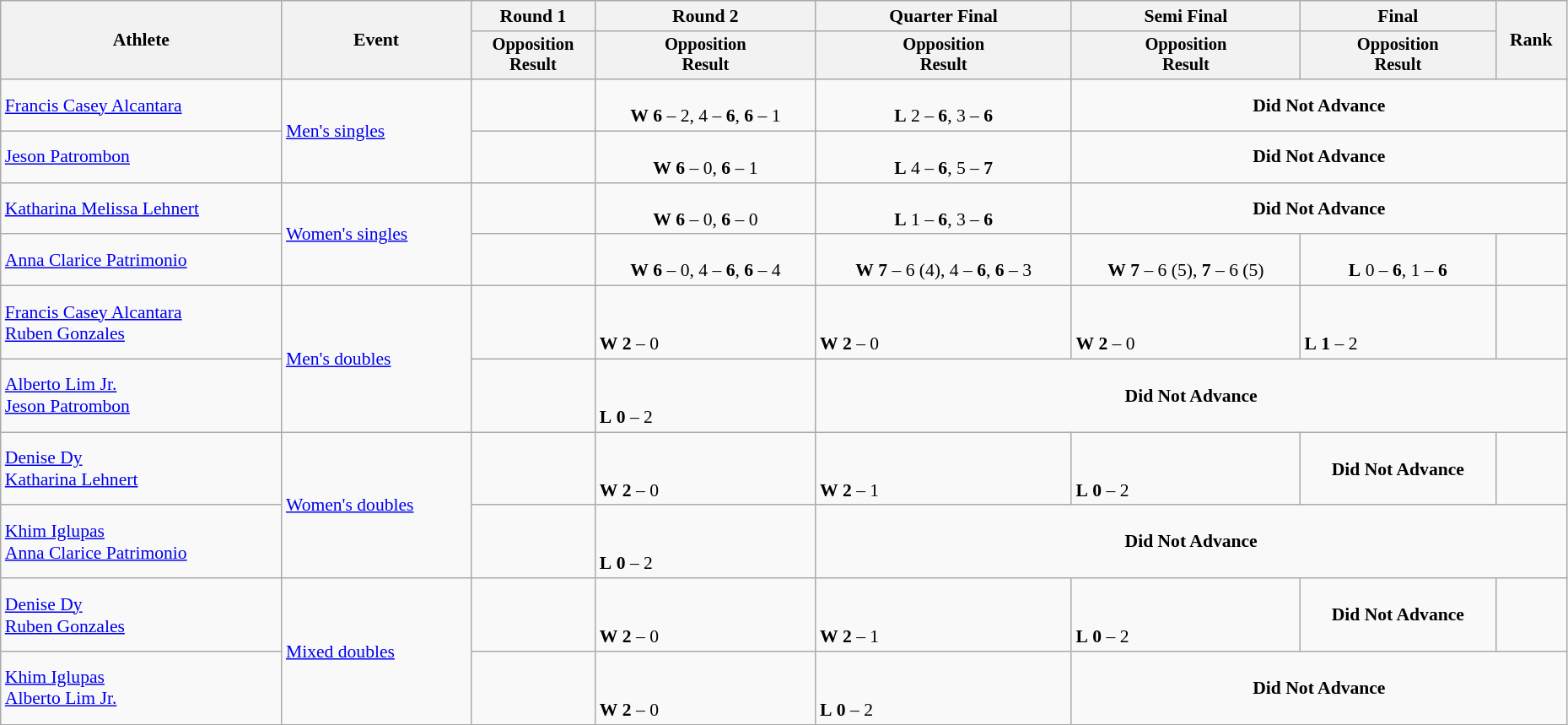<table class="wikitable" width="98%" style="text-align:left; font-size:90%">
<tr>
<th rowspan=2>Athlete</th>
<th rowspan=2>Event</th>
<th>Round 1</th>
<th>Round 2</th>
<th>Quarter Final</th>
<th>Semi Final</th>
<th>Final</th>
<th rowspan=2>Rank</th>
</tr>
<tr style="font-size:95%">
<th>Opposition<br>Result</th>
<th>Opposition<br>Result</th>
<th>Opposition<br>Result</th>
<th>Opposition<br>Result</th>
<th>Opposition<br>Result</th>
</tr>
<tr>
<td><a href='#'>Francis Casey Alcantara</a></td>
<td rowspan=2><a href='#'>Men's singles</a></td>
<td></td>
<td align=center> <br> <strong>W</strong> <strong>6</strong> – 2, 4 – <strong>6</strong>, <strong>6</strong> – 1</td>
<td align=center> <br> <strong>L</strong> 2 – <strong>6</strong>, 3 – <strong>6</strong></td>
<td align=center colspan=3><strong>Did Not Advance</strong></td>
</tr>
<tr>
<td><a href='#'>Jeson Patrombon</a></td>
<td></td>
<td align=center> <br> <strong>W</strong> <strong>6</strong> – 0, <strong>6</strong> – 1</td>
<td align=center> <br> <strong>L</strong> 4 – <strong>6</strong>, 5 – <strong>7</strong></td>
<td align=center colspan=3><strong>Did Not Advance</strong></td>
</tr>
<tr>
<td><a href='#'>Katharina Melissa Lehnert</a></td>
<td rowspan=2><a href='#'>Women's singles</a></td>
<td></td>
<td align=center> <br> <strong>W</strong> <strong>6</strong> – 0, <strong>6</strong> – 0</td>
<td align=center> <br> <strong>L</strong> 1 – <strong>6</strong>, 3 – <strong>6</strong></td>
<td align=center colspan=3><strong>Did Not Advance</strong></td>
</tr>
<tr>
<td><a href='#'>Anna Clarice Patrimonio</a></td>
<td></td>
<td align=center> <br> <strong>W</strong> <strong>6</strong> – 0, 4 – <strong>6</strong>, <strong>6</strong> – 4</td>
<td align=center> <br> <strong>W</strong> <strong>7</strong> – 6 (4), 4 – <strong>6</strong>, <strong>6</strong> – 3</td>
<td align=center> <br> <strong>W</strong> <strong>7</strong> – 6 (5), <strong>7</strong> – 6 (5)</td>
<td align=center> <br> <strong>L</strong> 0 – <strong>6</strong>, 1 – <strong>6</strong></td>
<td align=center></td>
</tr>
<tr>
<td><a href='#'>Francis Casey Alcantara</a><br><a href='#'>Ruben Gonzales</a></td>
<td rowspan=2><a href='#'>Men's doubles</a></td>
<td></td>
<td> <br>  <br> <strong>W</strong> <strong>2</strong> – 0</td>
<td> <br>  <br> <strong>W</strong> <strong>2</strong> – 0</td>
<td> <br>  <br> <strong>W</strong> <strong>2</strong> – 0</td>
<td> <br>  <br> <strong>L</strong> <strong>1</strong> – 2</td>
<td align=center></td>
</tr>
<tr>
<td><a href='#'>Alberto Lim Jr.</a><br><a href='#'>Jeson Patrombon</a></td>
<td></td>
<td> <br>  <br> <strong>L</strong> <strong>0</strong> – 2</td>
<td align=center colspan=4><strong>Did Not Advance</strong></td>
</tr>
<tr>
<td><a href='#'>Denise Dy</a><br><a href='#'>Katharina Lehnert</a></td>
<td rowspan=2><a href='#'>Women's doubles</a></td>
<td></td>
<td> <br>  <br> <strong>W</strong> <strong>2</strong> – 0</td>
<td> <br>  <br> <strong>W</strong> <strong>2</strong> – 1</td>
<td> <br>  <br> <strong>L</strong> <strong>0</strong> – 2</td>
<td align=center colspan=1><strong>Did Not Advance</strong></td>
<td align=center></td>
</tr>
<tr>
<td><a href='#'>Khim Iglupas</a><br><a href='#'>Anna Clarice Patrimonio</a></td>
<td></td>
<td> <br>  <br> <strong>L</strong> <strong>0</strong> – 2</td>
<td align=center colspan=4><strong>Did Not Advance</strong></td>
</tr>
<tr>
<td><a href='#'>Denise Dy</a><br><a href='#'>Ruben Gonzales</a></td>
<td rowspan=2><a href='#'>Mixed doubles</a></td>
<td></td>
<td> <br>  <br> <strong>W</strong> <strong>2</strong> – 0</td>
<td> <br>  <br> <strong>W</strong> <strong>2</strong> – 1</td>
<td> <br>  <br> <strong>L</strong> <strong>0</strong> – 2</td>
<td align=center colspan=1><strong>Did Not Advance</strong></td>
<td align=center></td>
</tr>
<tr>
<td><a href='#'>Khim Iglupas</a><br><a href='#'>Alberto Lim Jr.</a></td>
<td></td>
<td> <br>  <br> <strong>W</strong> <strong>2</strong> – 0</td>
<td> <br>  <br> <strong>L</strong> <strong>0</strong> – 2</td>
<td align=center colspan=3><strong>Did Not Advance</strong></td>
</tr>
</table>
